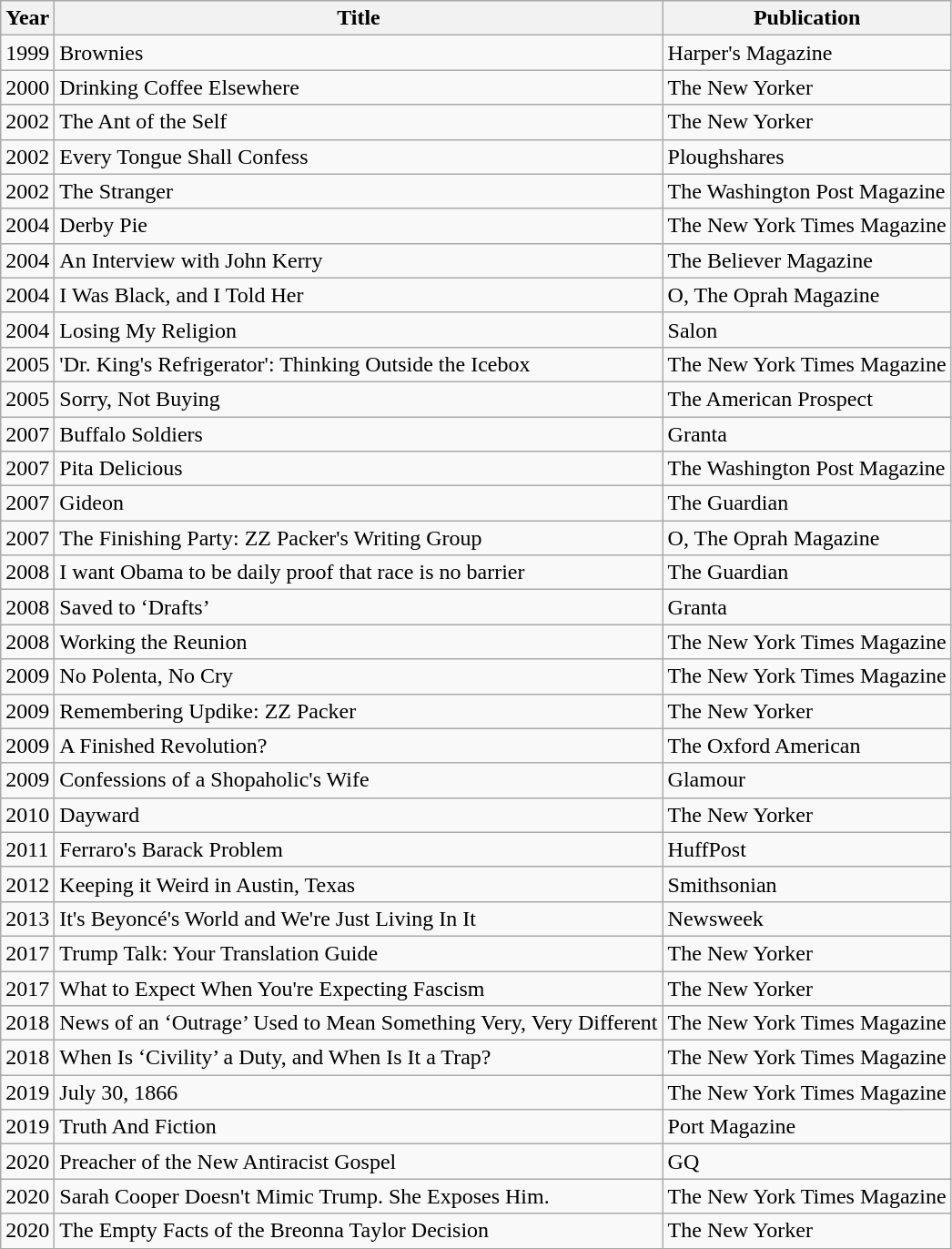<table class="wikitable">
<tr>
<th>Year</th>
<th>Title</th>
<th>Publication</th>
</tr>
<tr>
<td>1999</td>
<td>Brownies</td>
<td>Harper's Magazine</td>
</tr>
<tr>
<td>2000</td>
<td>Drinking Coffee Elsewhere</td>
<td>The New Yorker</td>
</tr>
<tr>
<td>2002</td>
<td>The Ant of the Self</td>
<td>The New Yorker</td>
</tr>
<tr>
<td>2002</td>
<td>Every Tongue Shall Confess</td>
<td>Ploughshares</td>
</tr>
<tr>
<td>2002</td>
<td>The Stranger</td>
<td>The Washington Post Magazine</td>
</tr>
<tr>
<td>2004</td>
<td>Derby Pie</td>
<td>The New York Times Magazine</td>
</tr>
<tr>
<td>2004</td>
<td>An Interview with John Kerry</td>
<td>The Believer Magazine</td>
</tr>
<tr>
<td>2004</td>
<td>I Was Black, and I Told Her</td>
<td>O, The Oprah Magazine</td>
</tr>
<tr>
<td>2004</td>
<td>Losing My Religion</td>
<td>Salon</td>
</tr>
<tr>
<td>2005</td>
<td>'Dr. King's Refrigerator': Thinking Outside the Icebox</td>
<td>The New York Times Magazine</td>
</tr>
<tr>
<td>2005</td>
<td>Sorry, Not Buying</td>
<td>The American Prospect</td>
</tr>
<tr>
<td>2007</td>
<td>Buffalo Soldiers</td>
<td>Granta</td>
</tr>
<tr>
<td>2007</td>
<td>Pita Delicious</td>
<td>The Washington Post Magazine</td>
</tr>
<tr>
<td>2007</td>
<td>Gideon</td>
<td>The Guardian</td>
</tr>
<tr>
<td>2007</td>
<td>The Finishing Party: ZZ Packer's Writing Group</td>
<td>O, The Oprah Magazine</td>
</tr>
<tr>
<td>2008</td>
<td>I want Obama to be daily proof that race is no barrier</td>
<td>The Guardian</td>
</tr>
<tr>
<td>2008</td>
<td>Saved to ‘Drafts’</td>
<td>Granta</td>
</tr>
<tr>
<td>2008</td>
<td>Working the Reunion</td>
<td>The New York Times Magazine</td>
</tr>
<tr>
<td>2009</td>
<td>No Polenta, No Cry</td>
<td>The New York Times Magazine</td>
</tr>
<tr>
<td>2009</td>
<td>Remembering Updike: ZZ Packer</td>
<td>The New Yorker</td>
</tr>
<tr>
<td>2009</td>
<td>A Finished Revolution?</td>
<td>The Oxford American</td>
</tr>
<tr>
<td>2009</td>
<td>Confessions of a Shopaholic's Wife</td>
<td>Glamour</td>
</tr>
<tr>
<td>2010</td>
<td>Dayward</td>
<td>The New Yorker</td>
</tr>
<tr>
<td>2011</td>
<td>Ferraro's Barack Problem</td>
<td>HuffPost</td>
</tr>
<tr>
<td>2012</td>
<td>Keeping it Weird in Austin, Texas</td>
<td>Smithsonian</td>
</tr>
<tr>
<td>2013</td>
<td>It's Beyoncé's World and We're Just Living In It</td>
<td>Newsweek</td>
</tr>
<tr>
<td>2017</td>
<td>Trump Talk: Your Translation Guide</td>
<td>The New Yorker</td>
</tr>
<tr>
<td>2017</td>
<td>What to Expect When You're Expecting Fascism</td>
<td>The New Yorker</td>
</tr>
<tr>
<td>2018</td>
<td>News of an ‘Outrage’ Used to Mean Something Very, Very Different</td>
<td>The New York Times Magazine</td>
</tr>
<tr>
<td>2018</td>
<td>When Is ‘Civility’ a Duty, and When Is It a Trap?</td>
<td>The New York Times Magazine</td>
</tr>
<tr>
<td>2019</td>
<td>July 30, 1866</td>
<td>The New York Times Magazine</td>
</tr>
<tr>
<td>2019</td>
<td>Truth And Fiction</td>
<td>Port Magazine</td>
</tr>
<tr>
<td>2020</td>
<td>Preacher of the New Antiracist Gospel</td>
<td>GQ</td>
</tr>
<tr>
<td>2020</td>
<td>Sarah Cooper Doesn't Mimic Trump. She Exposes Him.</td>
<td>The New York Times Magazine</td>
</tr>
<tr>
<td>2020</td>
<td>The Empty Facts of the Breonna Taylor Decision</td>
<td>The New Yorker</td>
</tr>
</table>
